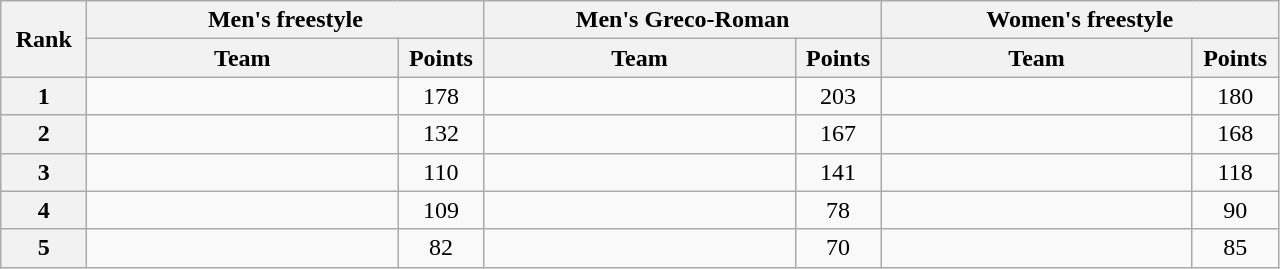<table class="wikitable" style="text-align:center;">
<tr>
<th rowspan="2" width="50">Rank</th>
<th colspan="2">Men's freestyle</th>
<th colspan="2">Men's Greco-Roman</th>
<th colspan="2">Women's freestyle</th>
</tr>
<tr>
<th width="200">Team</th>
<th width="50">Points</th>
<th width="200">Team</th>
<th width="50">Points</th>
<th width="200">Team</th>
<th width="50">Points</th>
</tr>
<tr>
<th>1</th>
<td align="left"></td>
<td>178</td>
<td align="left"></td>
<td>203</td>
<td align="left"></td>
<td>180</td>
</tr>
<tr>
<th>2</th>
<td align="left"></td>
<td>132</td>
<td align="left"></td>
<td>167</td>
<td align="left"></td>
<td>168</td>
</tr>
<tr>
<th>3</th>
<td align="left"></td>
<td>110</td>
<td align="left"></td>
<td>141</td>
<td align="left"></td>
<td>118</td>
</tr>
<tr>
<th>4</th>
<td align="left"></td>
<td>109</td>
<td align="left"></td>
<td>78</td>
<td align="left"></td>
<td>90</td>
</tr>
<tr>
<th>5</th>
<td align="left"></td>
<td>82</td>
<td align="left"></td>
<td>70</td>
<td align="left"></td>
<td>85</td>
</tr>
</table>
